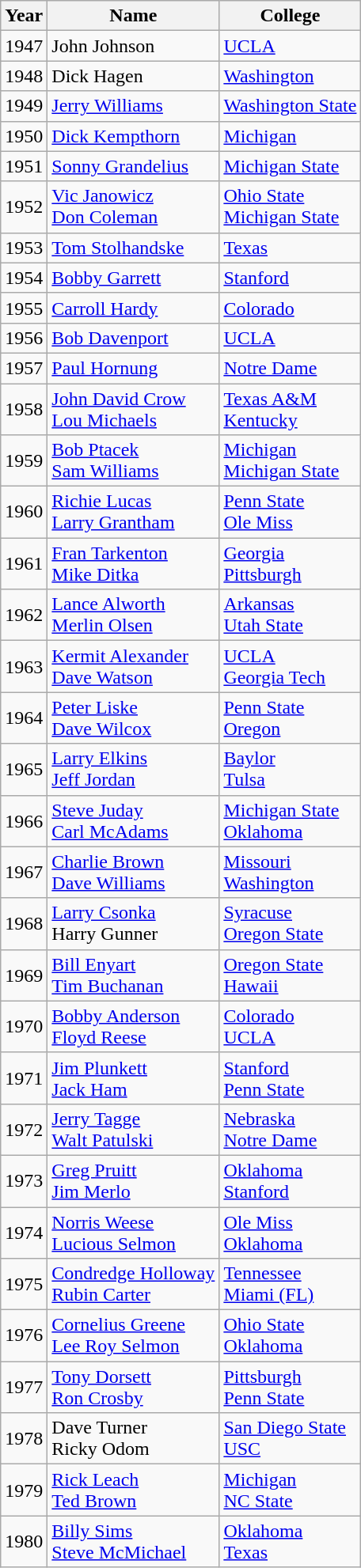<table class="wikitable">
<tr>
<th>Year</th>
<th>Name</th>
<th>College</th>
</tr>
<tr>
<td>1947</td>
<td>John Johnson</td>
<td><a href='#'>UCLA</a></td>
</tr>
<tr>
<td>1948</td>
<td>Dick Hagen</td>
<td><a href='#'>Washington</a></td>
</tr>
<tr>
<td>1949</td>
<td><a href='#'>Jerry Williams</a></td>
<td><a href='#'>Washington State</a></td>
</tr>
<tr>
<td>1950</td>
<td><a href='#'>Dick Kempthorn</a></td>
<td><a href='#'>Michigan</a></td>
</tr>
<tr>
<td>1951</td>
<td><a href='#'>Sonny Grandelius</a></td>
<td><a href='#'>Michigan State</a></td>
</tr>
<tr>
<td>1952</td>
<td><a href='#'>Vic Janowicz</a><br><a href='#'>Don Coleman</a></td>
<td><a href='#'>Ohio State</a><br><a href='#'>Michigan State</a></td>
</tr>
<tr>
<td>1953</td>
<td><a href='#'>Tom Stolhandske</a></td>
<td><a href='#'>Texas</a></td>
</tr>
<tr>
<td>1954</td>
<td><a href='#'>Bobby Garrett</a></td>
<td><a href='#'>Stanford</a></td>
</tr>
<tr>
<td>1955</td>
<td><a href='#'>Carroll Hardy</a></td>
<td><a href='#'>Colorado</a></td>
</tr>
<tr>
<td>1956</td>
<td><a href='#'>Bob Davenport</a></td>
<td><a href='#'>UCLA</a></td>
</tr>
<tr>
<td>1957</td>
<td><a href='#'>Paul Hornung</a></td>
<td><a href='#'>Notre Dame</a></td>
</tr>
<tr>
<td>1958</td>
<td><a href='#'>John David Crow</a><br><a href='#'>Lou Michaels</a></td>
<td><a href='#'>Texas A&M</a><br><a href='#'>Kentucky</a></td>
</tr>
<tr>
<td>1959</td>
<td><a href='#'>Bob Ptacek</a><br><a href='#'>Sam Williams</a></td>
<td><a href='#'>Michigan</a><br><a href='#'>Michigan State</a></td>
</tr>
<tr>
<td>1960</td>
<td><a href='#'>Richie Lucas</a><br><a href='#'>Larry Grantham</a></td>
<td><a href='#'>Penn State</a><br><a href='#'>Ole Miss</a></td>
</tr>
<tr>
<td>1961</td>
<td><a href='#'>Fran Tarkenton</a><br><a href='#'>Mike Ditka</a></td>
<td><a href='#'>Georgia</a><br><a href='#'>Pittsburgh</a></td>
</tr>
<tr>
<td>1962</td>
<td><a href='#'>Lance Alworth</a><br><a href='#'>Merlin Olsen</a></td>
<td><a href='#'>Arkansas</a><br><a href='#'>Utah State</a></td>
</tr>
<tr>
<td>1963</td>
<td><a href='#'>Kermit Alexander</a><br><a href='#'>Dave Watson</a></td>
<td><a href='#'>UCLA</a><br><a href='#'>Georgia Tech</a></td>
</tr>
<tr>
<td>1964</td>
<td><a href='#'>Peter Liske</a><br><a href='#'>Dave Wilcox</a></td>
<td><a href='#'>Penn State</a><br><a href='#'>Oregon</a></td>
</tr>
<tr>
<td>1965</td>
<td><a href='#'>Larry Elkins</a><br><a href='#'>Jeff Jordan</a></td>
<td><a href='#'>Baylor</a><br><a href='#'>Tulsa</a></td>
</tr>
<tr>
<td>1966</td>
<td><a href='#'>Steve Juday</a><br><a href='#'>Carl McAdams</a></td>
<td><a href='#'>Michigan State</a><br><a href='#'>Oklahoma</a></td>
</tr>
<tr>
<td>1967</td>
<td><a href='#'>Charlie Brown</a><br><a href='#'>Dave Williams</a></td>
<td><a href='#'>Missouri</a><br><a href='#'>Washington</a></td>
</tr>
<tr>
<td>1968</td>
<td><a href='#'>Larry Csonka</a><br>Harry Gunner</td>
<td><a href='#'>Syracuse</a><br><a href='#'>Oregon State</a></td>
</tr>
<tr>
<td>1969</td>
<td><a href='#'>Bill Enyart</a><br><a href='#'>Tim Buchanan</a></td>
<td><a href='#'>Oregon State</a><br><a href='#'>Hawaii</a></td>
</tr>
<tr>
<td>1970</td>
<td><a href='#'>Bobby Anderson</a><br><a href='#'>Floyd Reese</a></td>
<td><a href='#'>Colorado</a><br><a href='#'>UCLA</a></td>
</tr>
<tr>
<td>1971</td>
<td><a href='#'>Jim Plunkett</a><br><a href='#'>Jack Ham</a></td>
<td><a href='#'>Stanford</a><br><a href='#'>Penn State</a></td>
</tr>
<tr>
<td>1972</td>
<td><a href='#'>Jerry Tagge</a><br><a href='#'>Walt Patulski</a></td>
<td><a href='#'>Nebraska</a><br><a href='#'>Notre Dame</a></td>
</tr>
<tr>
<td>1973</td>
<td><a href='#'>Greg Pruitt</a><br><a href='#'>Jim Merlo</a></td>
<td><a href='#'>Oklahoma</a><br><a href='#'>Stanford</a></td>
</tr>
<tr>
<td>1974</td>
<td><a href='#'>Norris Weese</a><br><a href='#'>Lucious Selmon</a></td>
<td><a href='#'>Ole Miss</a><br><a href='#'>Oklahoma</a></td>
</tr>
<tr>
<td>1975</td>
<td><a href='#'>Condredge Holloway</a><br><a href='#'>Rubin Carter</a></td>
<td><a href='#'>Tennessee</a><br><a href='#'>Miami (FL)</a></td>
</tr>
<tr>
<td>1976</td>
<td><a href='#'>Cornelius Greene</a><br><a href='#'>Lee Roy Selmon</a></td>
<td><a href='#'>Ohio State</a><br><a href='#'>Oklahoma</a></td>
</tr>
<tr>
<td>1977</td>
<td><a href='#'>Tony Dorsett</a><br><a href='#'>Ron Crosby</a></td>
<td><a href='#'>Pittsburgh</a><br><a href='#'>Penn State</a></td>
</tr>
<tr>
<td>1978</td>
<td>Dave Turner<br>Ricky Odom</td>
<td><a href='#'>San Diego State</a><br><a href='#'>USC</a></td>
</tr>
<tr>
<td>1979</td>
<td><a href='#'>Rick Leach</a><br><a href='#'>Ted Brown</a></td>
<td><a href='#'>Michigan</a><br><a href='#'>NC State</a></td>
</tr>
<tr>
<td>1980</td>
<td><a href='#'>Billy Sims</a><br><a href='#'>Steve McMichael</a></td>
<td><a href='#'>Oklahoma</a><br><a href='#'>Texas</a></td>
</tr>
</table>
